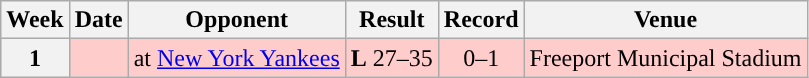<table class="wikitable" style="text-align:center">
<tr>
<th>Week</th>
<th>Date</th>
<th>Opponent</th>
<th>Result</th>
<th>Record</th>
<th>Venue</th>
</tr>
<tr style="background:#fcc">
<th>1</th>
<td></td>
<td>at <a href='#'>New York Yankees</a></td>
<td><strong>L</strong> 27–35</td>
<td>0–1</td>
<td>Freeport Municipal Stadium</td>
</tr>
</table>
